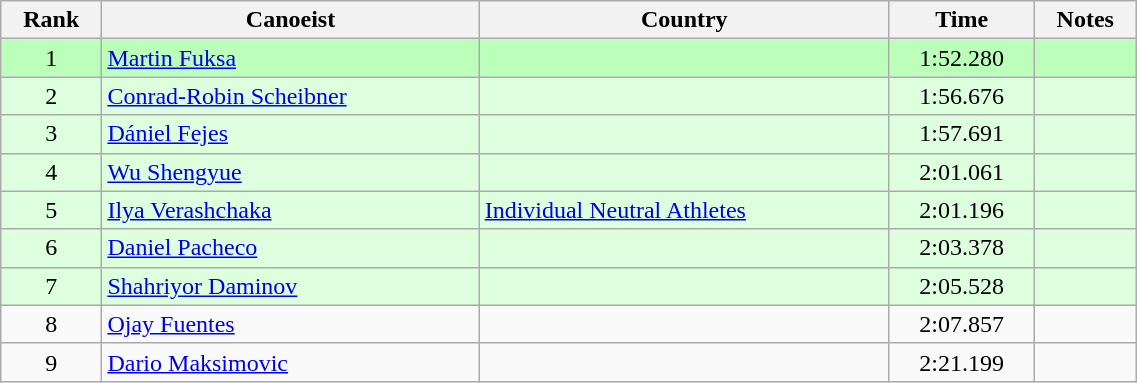<table class="wikitable" style="text-align:center;width: 60%">
<tr>
<th>Rank</th>
<th>Canoeist</th>
<th>Country</th>
<th>Time</th>
<th>Notes</th>
</tr>
<tr bgcolor=bbffbb>
<td>1</td>
<td align="left"><a href='#'>Martin Fuksa</a></td>
<td align="left"></td>
<td>1:52.280</td>
<td></td>
</tr>
<tr bgcolor=ddffdd>
<td>2</td>
<td align="left"><a href='#'>Conrad-Robin Scheibner</a></td>
<td align="left"></td>
<td>1:56.676</td>
<td></td>
</tr>
<tr bgcolor=ddffdd>
<td>3</td>
<td align="left"><a href='#'>Dániel Fejes</a></td>
<td align="left"></td>
<td>1:57.691</td>
<td></td>
</tr>
<tr bgcolor=ddffdd>
<td>4</td>
<td align="left"><a href='#'>Wu Shengyue</a></td>
<td align="left"></td>
<td>2:01.061</td>
<td></td>
</tr>
<tr bgcolor=ddffdd>
<td>5</td>
<td align="left"><a href='#'>Ilya Verashchaka</a></td>
<td align="left"><a href='#'>Individual Neutral Athletes</a></td>
<td>2:01.196</td>
<td></td>
</tr>
<tr bgcolor=ddffdd>
<td>6</td>
<td align="left"><a href='#'>Daniel Pacheco</a></td>
<td align="left"></td>
<td>2:03.378</td>
<td></td>
</tr>
<tr bgcolor=ddffdd>
<td>7</td>
<td align="left"><a href='#'>Shahriyor Daminov</a></td>
<td align="left"></td>
<td>2:05.528</td>
<td></td>
</tr>
<tr>
<td>8</td>
<td align="left"><a href='#'>Ojay Fuentes</a></td>
<td align="left"></td>
<td>2:07.857</td>
<td></td>
</tr>
<tr>
<td>9</td>
<td align="left"><a href='#'>Dario Maksimovic</a></td>
<td align="left"></td>
<td>2:21.199</td>
<td></td>
</tr>
</table>
